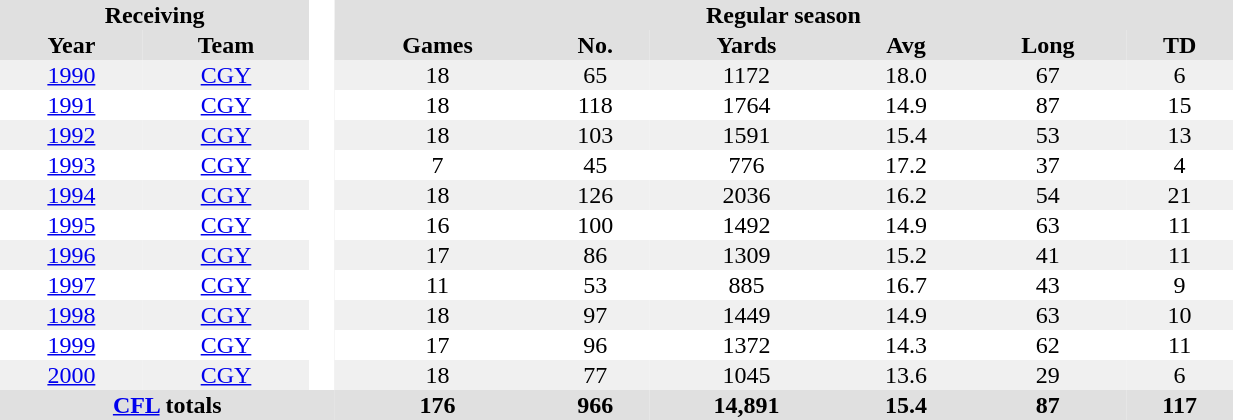<table BORDER="0" CELLPADDING="1" CELLSPACING="0" width="65%" style="text-align:center">
<tr bgcolor="#e0e0e0">
<th colspan="2">Receiving</th>
<th rowspan="99" bgcolor="#ffffff"> </th>
<th colspan="6">Regular season</th>
</tr>
<tr bgcolor="#e0e0e0">
<th>Year</th>
<th>Team</th>
<th>Games</th>
<th>No.</th>
<th>Yards</th>
<th>Avg</th>
<th>Long</th>
<th>TD</th>
</tr>
<tr ALIGN="center" bgcolor="#f0f0f0">
<td><a href='#'>1990</a></td>
<td><a href='#'>CGY</a></td>
<td>18</td>
<td>65</td>
<td>1172</td>
<td>18.0</td>
<td>67</td>
<td>6</td>
</tr>
<tr ALIGN="center">
<td><a href='#'>1991</a></td>
<td><a href='#'>CGY</a></td>
<td>18</td>
<td>118</td>
<td>1764</td>
<td>14.9</td>
<td>87</td>
<td>15</td>
</tr>
<tr ALIGN="center" bgcolor="#f0f0f0">
<td><a href='#'>1992</a></td>
<td><a href='#'>CGY</a></td>
<td>18</td>
<td>103</td>
<td>1591</td>
<td>15.4</td>
<td>53</td>
<td>13</td>
</tr>
<tr ALIGN="center">
<td><a href='#'>1993</a></td>
<td><a href='#'>CGY</a></td>
<td>7</td>
<td>45</td>
<td>776</td>
<td>17.2</td>
<td>37</td>
<td>4</td>
</tr>
<tr ALIGN="center" bgcolor="#f0f0f0">
<td><a href='#'>1994</a></td>
<td><a href='#'>CGY</a></td>
<td>18</td>
<td>126</td>
<td>2036</td>
<td>16.2</td>
<td>54</td>
<td>21</td>
</tr>
<tr ALIGN="center">
<td><a href='#'>1995</a></td>
<td><a href='#'>CGY</a></td>
<td>16</td>
<td>100</td>
<td>1492</td>
<td>14.9</td>
<td>63</td>
<td>11</td>
</tr>
<tr ALIGN="center" bgcolor="#f0f0f0">
<td><a href='#'>1996</a></td>
<td><a href='#'>CGY</a></td>
<td>17</td>
<td>86</td>
<td>1309</td>
<td>15.2</td>
<td>41</td>
<td>11</td>
</tr>
<tr ALIGN="center">
<td><a href='#'>1997</a></td>
<td><a href='#'>CGY</a></td>
<td>11</td>
<td>53</td>
<td>885</td>
<td>16.7</td>
<td>43</td>
<td>9</td>
</tr>
<tr ALIGN="center" bgcolor="#f0f0f0">
<td><a href='#'>1998</a></td>
<td><a href='#'>CGY</a></td>
<td>18</td>
<td>97</td>
<td>1449</td>
<td>14.9</td>
<td>63</td>
<td>10</td>
</tr>
<tr ALIGN="center">
<td><a href='#'>1999</a></td>
<td><a href='#'>CGY</a></td>
<td>17</td>
<td>96</td>
<td>1372</td>
<td>14.3</td>
<td>62</td>
<td>11</td>
</tr>
<tr ALIGN="center" bgcolor="#f0f0f0">
<td><a href='#'>2000</a></td>
<td><a href='#'>CGY</a></td>
<td>18</td>
<td>77</td>
<td>1045</td>
<td>13.6</td>
<td>29</td>
<td>6</td>
</tr>
<tr bgcolor="#e0e0e0">
<th colspan="3"><a href='#'>CFL</a> totals</th>
<th>176</th>
<th>966</th>
<th>14,891</th>
<th>15.4</th>
<th>87</th>
<th>117</th>
</tr>
</table>
